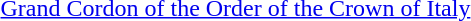<table>
<tr>
<td rowspan=2 style="width:60px; vertical-align:top;"></td>
<td><a href='#'>Grand Cordon of the Order of the Crown of Italy</a></td>
</tr>
<tr>
<td></td>
</tr>
</table>
